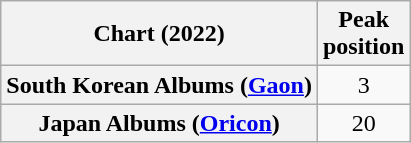<table class="wikitable plainrowheaders" style="text-align:center">
<tr>
<th scope="col">Chart (2022)</th>
<th scope="col">Peak<br>position</th>
</tr>
<tr>
<th scope="row">South Korean Albums (<a href='#'>Gaon</a>)</th>
<td>3</td>
</tr>
<tr>
<th scope="row">Japan Albums (<a href='#'>Oricon</a>)</th>
<td>20</td>
</tr>
</table>
